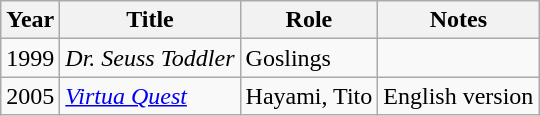<table class="wikitable sortable">
<tr>
<th>Year</th>
<th>Title</th>
<th>Role</th>
<th>Notes</th>
</tr>
<tr>
<td>1999</td>
<td><em>Dr. Seuss Toddler</em></td>
<td>Goslings</td>
<td></td>
</tr>
<tr>
<td>2005</td>
<td><em><a href='#'>Virtua Quest</a></em></td>
<td>Hayami, Tito</td>
<td>English version</td>
</tr>
</table>
